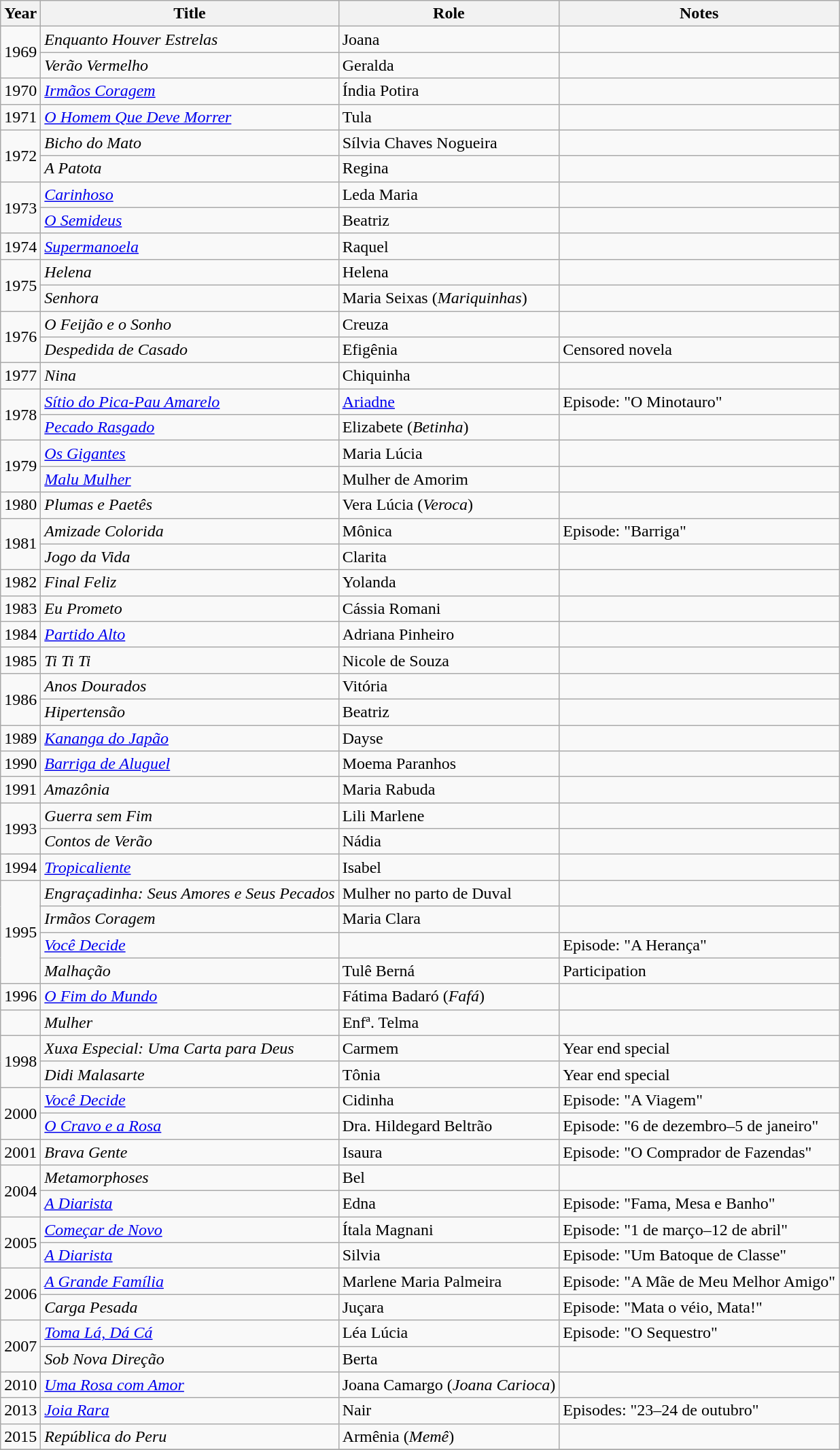<table class="wikitable">
<tr>
<th>Year</th>
<th>Title</th>
<th>Role</th>
<th>Notes</th>
</tr>
<tr>
<td rowspan="2">1969</td>
<td><em>Enquanto Houver Estrelas</em></td>
<td>Joana</td>
<td></td>
</tr>
<tr>
<td><em>Verão Vermelho</em></td>
<td>Geralda</td>
<td></td>
</tr>
<tr>
<td>1970</td>
<td><em><a href='#'>Irmãos Coragem</a></em></td>
<td>Índia Potira</td>
<td></td>
</tr>
<tr>
<td>1971</td>
<td><em><a href='#'>O Homem Que Deve Morrer</a></em></td>
<td>Tula</td>
<td></td>
</tr>
<tr>
<td rowspan="2">1972</td>
<td><em>Bicho do Mato</em></td>
<td>Sílvia Chaves Nogueira</td>
<td></td>
</tr>
<tr>
<td><em>A Patota</em></td>
<td>Regina</td>
<td></td>
</tr>
<tr>
<td rowspan="2">1973</td>
<td><em><a href='#'>Carinhoso</a></em></td>
<td>Leda Maria</td>
<td></td>
</tr>
<tr>
<td><em><a href='#'>O Semideus</a></em></td>
<td>Beatriz</td>
<td></td>
</tr>
<tr>
<td>1974</td>
<td><em><a href='#'>Supermanoela</a></em></td>
<td>Raquel</td>
<td></td>
</tr>
<tr>
<td rowspan="2">1975</td>
<td><em>Helena</em></td>
<td>Helena</td>
<td></td>
</tr>
<tr>
<td><em>Senhora</em></td>
<td>Maria Seixas (<em>Mariquinhas</em>) </td>
<td></td>
</tr>
<tr>
<td rowspan="2">1976</td>
<td><em>O Feijão e o Sonho</em></td>
<td>Creuza</td>
<td></td>
</tr>
<tr>
<td><em>Despedida de Casado</em></td>
<td>Efigênia</td>
<td>Censored novela</td>
</tr>
<tr>
<td>1977</td>
<td><em>Nina</em></td>
<td>Chiquinha</td>
<td></td>
</tr>
<tr>
<td rowspan="2">1978</td>
<td><em><a href='#'>Sítio do Pica-Pau Amarelo</a></em></td>
<td><a href='#'>Ariadne</a></td>
<td>Episode: "O Minotauro"</td>
</tr>
<tr>
<td><em><a href='#'>Pecado Rasgado</a></em></td>
<td>Elizabete (<em>Betinha</em>)</td>
<td></td>
</tr>
<tr>
<td rowspan="2">1979</td>
<td><em><a href='#'>Os Gigantes</a></em></td>
<td>Maria Lúcia</td>
<td></td>
</tr>
<tr>
<td><em><a href='#'>Malu Mulher</a></em></td>
<td>Mulher de Amorim</td>
<td></td>
</tr>
<tr>
<td>1980</td>
<td><em>Plumas e Paetês</em></td>
<td>Vera Lúcia (<em>Veroca</em>)</td>
<td></td>
</tr>
<tr>
<td rowspan="2">1981</td>
<td><em>Amizade Colorida</em></td>
<td>Mônica </td>
<td>Episode: "Barriga"</td>
</tr>
<tr>
<td><em>Jogo da Vida</em></td>
<td>Clarita</td>
<td></td>
</tr>
<tr>
<td>1982</td>
<td><em>Final Feliz</em></td>
<td>Yolanda</td>
<td></td>
</tr>
<tr>
<td>1983</td>
<td><em>Eu Prometo</em></td>
<td>Cássia Romani</td>
<td></td>
</tr>
<tr>
<td>1984</td>
<td><em><a href='#'>Partido Alto</a></em></td>
<td>Adriana Pinheiro</td>
<td></td>
</tr>
<tr>
<td>1985</td>
<td><em>Ti Ti Ti</em></td>
<td>Nicole de Souza</td>
<td></td>
</tr>
<tr>
<td rowspan="2">1986</td>
<td><em>Anos Dourados</em></td>
<td>Vitória</td>
<td></td>
</tr>
<tr>
<td><em>Hipertensão</em></td>
<td>Beatriz</td>
<td></td>
</tr>
<tr>
<td>1989</td>
<td><em><a href='#'>Kananga do Japão</a></em></td>
<td>Dayse</td>
<td></td>
</tr>
<tr>
<td>1990</td>
<td><em><a href='#'>Barriga de Aluguel</a></em></td>
<td>Moema Paranhos</td>
<td></td>
</tr>
<tr>
<td>1991</td>
<td><em>Amazônia</em></td>
<td>Maria Rabuda</td>
<td></td>
</tr>
<tr>
<td rowspan="2">1993</td>
<td><em>Guerra sem Fim</em></td>
<td>Lili Marlene</td>
<td></td>
</tr>
<tr>
<td><em>Contos de Verão</em></td>
<td>Nádia</td>
<td></td>
</tr>
<tr>
<td>1994</td>
<td><em><a href='#'>Tropicaliente</a></em></td>
<td>Isabel</td>
<td></td>
</tr>
<tr>
<td rowspan="4">1995</td>
<td><em>Engraçadinha: Seus Amores e Seus Pecados</em></td>
<td>Mulher no parto de Duval</td>
<td></td>
</tr>
<tr>
<td><em>Irmãos Coragem</em></td>
<td>Maria Clara</td>
<td></td>
</tr>
<tr>
<td><em><a href='#'>Você Decide</a></em></td>
<td></td>
<td>Episode: "A Herança"</td>
</tr>
<tr>
<td><em>Malhação</em></td>
<td>Tulê Berná</td>
<td>Participation</td>
</tr>
<tr>
<td>1996</td>
<td><em><a href='#'>O Fim do Mundo</a></em></td>
<td>Fátima Badaró (<em>Fafá</em>)</td>
<td></td>
</tr>
<tr>
<td></td>
<td><em>Mulher</em></td>
<td>Enfª. Telma</td>
<td></td>
</tr>
<tr>
<td rowspan="2">1998</td>
<td><em> Xuxa Especial: Uma Carta para Deus</em></td>
<td>Carmem</td>
<td>Year end special</td>
</tr>
<tr>
<td><em>Didi Malasarte</em></td>
<td>Tônia</td>
<td>Year end special</td>
</tr>
<tr>
<td rowspan="2">2000</td>
<td><em><a href='#'>Você Decide</a></em></td>
<td>Cidinha</td>
<td>Episode: "A Viagem"</td>
</tr>
<tr>
<td><em><a href='#'>O Cravo e a Rosa</a></em></td>
<td>Dra. Hildegard Beltrão</td>
<td>Episode: "6 de dezembro–5 de janeiro"</td>
</tr>
<tr>
<td>2001</td>
<td><em>Brava Gente</em></td>
<td>Isaura</td>
<td>Episode: "O Comprador de Fazendas"</td>
</tr>
<tr>
<td rowspan="2">2004</td>
<td><em>Metamorphoses</em></td>
<td>Bel</td>
<td></td>
</tr>
<tr>
<td><em><a href='#'>A Diarista</a></em></td>
<td>Edna</td>
<td>Episode: "Fama, Mesa e Banho"</td>
</tr>
<tr>
<td rowspan="2">2005</td>
<td><em><a href='#'>Começar de Novo</a></em></td>
<td>Ítala Magnani</td>
<td>Episode: "1 de março–12 de abril"</td>
</tr>
<tr>
<td><em><a href='#'>A Diarista</a></em></td>
<td>Silvia</td>
<td>Episode: "Um Batoque de Classe"</td>
</tr>
<tr>
<td rowspan="2">2006</td>
<td><em><a href='#'>A Grande Família</a></em></td>
<td>Marlene Maria Palmeira</td>
<td>Episode: "A Mãe de Meu Melhor Amigo"</td>
</tr>
<tr>
<td><em>Carga Pesada</em></td>
<td>Juçara</td>
<td>Episode: "Mata o véio, Mata!"</td>
</tr>
<tr>
<td rowspan="2">2007</td>
<td><em><a href='#'>Toma Lá, Dá Cá</a></em></td>
<td>Léa Lúcia</td>
<td>Episode: "O Sequestro"</td>
</tr>
<tr>
<td><em>Sob Nova Direção</em></td>
<td>Berta</td>
<td></td>
</tr>
<tr>
<td>2010</td>
<td><em><a href='#'>Uma Rosa com Amor</a></em></td>
<td>Joana Camargo (<em>Joana Carioca</em>) </td>
<td></td>
</tr>
<tr>
<td>2013</td>
<td><em><a href='#'>Joia Rara</a></em></td>
<td>Nair</td>
<td>Episodes: "23–24 de outubro"</td>
</tr>
<tr>
<td>2015</td>
<td><em>República do Peru</em></td>
<td>Armênia (<em>Memê</em>)</td>
<td></td>
</tr>
<tr>
</tr>
</table>
